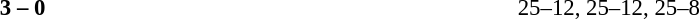<table width=100% cellspacing=1>
<tr>
<th width=20%></th>
<th width=12%></th>
<th width=20%></th>
<th width=33%></th>
<td></td>
</tr>
<tr style=font-size:95%>
<td align=right><strong></strong></td>
<td align=center><strong>3 – 0</strong></td>
<td></td>
<td>25–12, 25–12, 25–8</td>
</tr>
</table>
